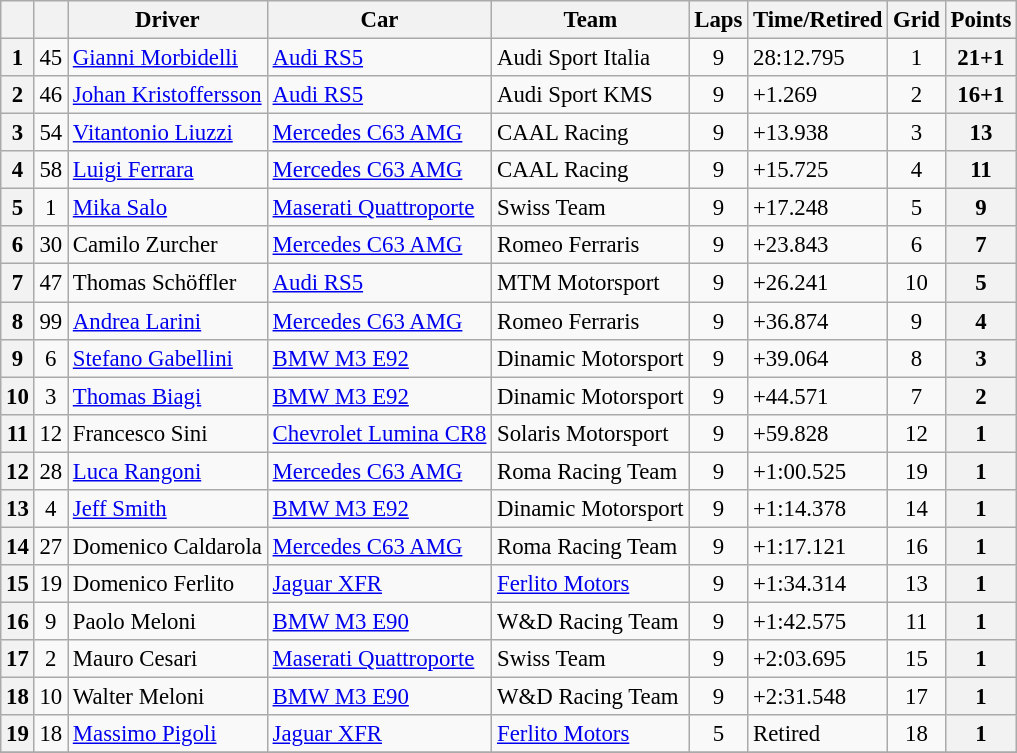<table class="wikitable sortable" style="font-size:95%">
<tr>
<th></th>
<th></th>
<th>Driver</th>
<th>Car</th>
<th>Team</th>
<th>Laps</th>
<th>Time/Retired</th>
<th>Grid</th>
<th>Points</th>
</tr>
<tr>
<th>1</th>
<td align=center>45</td>
<td> <a href='#'>Gianni Morbidelli</a></td>
<td><a href='#'>Audi RS5</a></td>
<td> Audi Sport Italia</td>
<td align=center>9</td>
<td>28:12.795</td>
<td align=center>1</td>
<th>21+1</th>
</tr>
<tr>
<th>2</th>
<td align=center>46</td>
<td> <a href='#'>Johan Kristoffersson</a></td>
<td><a href='#'>Audi RS5</a></td>
<td> Audi Sport KMS</td>
<td align=center>9</td>
<td>+1.269</td>
<td align=center>2</td>
<th>16+1</th>
</tr>
<tr>
<th>3</th>
<td align=center>54</td>
<td> <a href='#'>Vitantonio Liuzzi</a></td>
<td><a href='#'>Mercedes C63 AMG</a></td>
<td> CAAL Racing</td>
<td align=center>9</td>
<td>+13.938</td>
<td align=center>3</td>
<th>13</th>
</tr>
<tr>
<th>4</th>
<td align=center>58</td>
<td> <a href='#'>Luigi Ferrara</a></td>
<td><a href='#'>Mercedes C63 AMG</a></td>
<td> CAAL Racing</td>
<td align=center>9</td>
<td>+15.725</td>
<td align=center>4</td>
<th>11</th>
</tr>
<tr>
<th>5</th>
<td align=center>1</td>
<td> <a href='#'>Mika Salo</a></td>
<td><a href='#'>Maserati Quattroporte</a></td>
<td> Swiss Team</td>
<td align=center>9</td>
<td>+17.248</td>
<td align=center>5</td>
<th>9</th>
</tr>
<tr>
<th>6</th>
<td align=center>30</td>
<td> Camilo Zurcher</td>
<td><a href='#'>Mercedes C63 AMG</a></td>
<td> Romeo Ferraris</td>
<td align=center>9</td>
<td>+23.843</td>
<td align=center>6</td>
<th>7</th>
</tr>
<tr>
<th>7</th>
<td align=center>47</td>
<td> Thomas Schöffler</td>
<td><a href='#'>Audi RS5</a></td>
<td> MTM Motorsport</td>
<td align=center>9</td>
<td>+26.241</td>
<td align=center>10</td>
<th>5</th>
</tr>
<tr>
<th>8</th>
<td align=center>99</td>
<td> <a href='#'>Andrea Larini</a></td>
<td><a href='#'>Mercedes C63 AMG</a></td>
<td> Romeo Ferraris</td>
<td align=center>9</td>
<td>+36.874</td>
<td align=center>9</td>
<th>4</th>
</tr>
<tr>
<th>9</th>
<td align=center>6</td>
<td> <a href='#'>Stefano Gabellini</a></td>
<td><a href='#'>BMW M3 E92</a></td>
<td> Dinamic Motorsport</td>
<td align=center>9</td>
<td>+39.064</td>
<td align=center>8</td>
<th>3</th>
</tr>
<tr>
<th>10</th>
<td align=center>3</td>
<td> <a href='#'>Thomas Biagi</a></td>
<td><a href='#'>BMW M3 E92</a></td>
<td> Dinamic Motorsport</td>
<td align=center>9</td>
<td>+44.571</td>
<td align=center>7</td>
<th>2</th>
</tr>
<tr>
<th>11</th>
<td align=center>12</td>
<td> Francesco Sini</td>
<td><a href='#'>Chevrolet Lumina CR8</a></td>
<td> Solaris Motorsport</td>
<td align=center>9</td>
<td>+59.828</td>
<td align=center>12</td>
<th>1</th>
</tr>
<tr>
<th>12</th>
<td align=center>28</td>
<td> <a href='#'>Luca Rangoni</a></td>
<td><a href='#'>Mercedes C63 AMG</a></td>
<td> Roma Racing Team</td>
<td align=center>9</td>
<td>+1:00.525</td>
<td align=center>19</td>
<th>1</th>
</tr>
<tr>
<th>13</th>
<td align=center>4</td>
<td> <a href='#'>Jeff Smith</a></td>
<td><a href='#'>BMW M3 E92</a></td>
<td> Dinamic Motorsport</td>
<td align=center>9</td>
<td>+1:14.378</td>
<td align=center>14</td>
<th>1</th>
</tr>
<tr>
<th>14</th>
<td align=center>27</td>
<td> Domenico Caldarola</td>
<td><a href='#'>Mercedes C63 AMG</a></td>
<td> Roma Racing Team</td>
<td align=center>9</td>
<td>+1:17.121</td>
<td align=center>16</td>
<th>1</th>
</tr>
<tr>
<th>15</th>
<td align=center>19</td>
<td> Domenico Ferlito</td>
<td><a href='#'>Jaguar XFR</a></td>
<td> <a href='#'>Ferlito Motors</a></td>
<td align=center>9</td>
<td>+1:34.314</td>
<td align=center>13</td>
<th>1</th>
</tr>
<tr>
<th>16</th>
<td align=center>9</td>
<td> Paolo Meloni</td>
<td><a href='#'>BMW M3 E90</a></td>
<td> W&D Racing Team</td>
<td align=center>9</td>
<td>+1:42.575</td>
<td align=center>11</td>
<th>1</th>
</tr>
<tr>
<th>17</th>
<td align=center>2</td>
<td> Mauro Cesari</td>
<td><a href='#'>Maserati Quattroporte</a></td>
<td> Swiss Team</td>
<td align=center>9</td>
<td>+2:03.695</td>
<td align=center>15</td>
<th>1</th>
</tr>
<tr>
<th>18</th>
<td align=center>10</td>
<td> Walter Meloni</td>
<td><a href='#'>BMW M3 E90</a></td>
<td> W&D Racing Team</td>
<td align=center>9</td>
<td>+2:31.548</td>
<td align=center>17</td>
<th>1</th>
</tr>
<tr>
<th>19</th>
<td align=center>18</td>
<td> <a href='#'>Massimo Pigoli</a></td>
<td><a href='#'>Jaguar XFR</a></td>
<td> <a href='#'>Ferlito Motors</a></td>
<td align=center>5</td>
<td>Retired</td>
<td align=center>18</td>
<th>1</th>
</tr>
<tr>
</tr>
</table>
